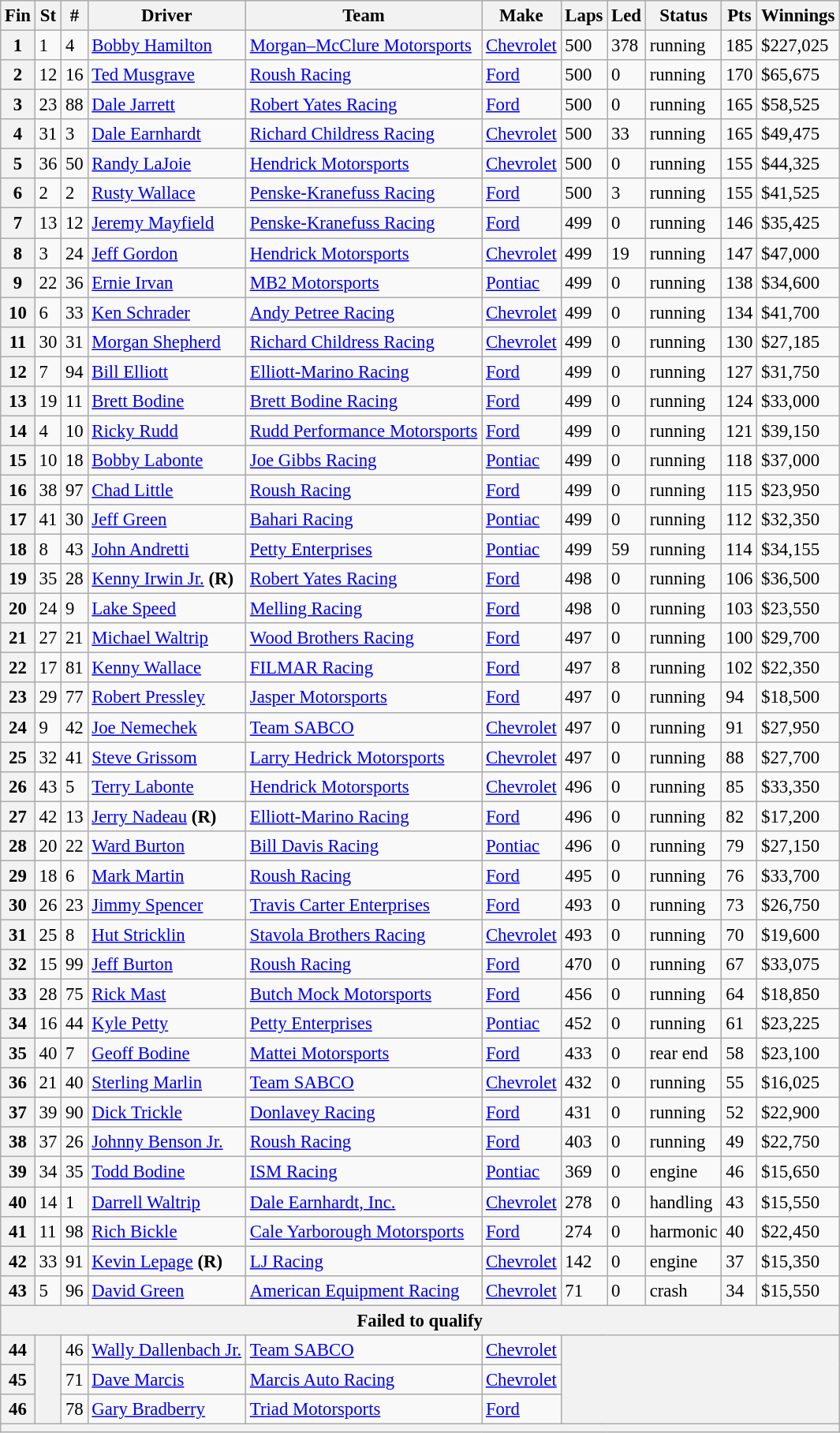<table class="wikitable" style="font-size:95%">
<tr>
<th>Fin</th>
<th>St</th>
<th>#</th>
<th>Driver</th>
<th>Team</th>
<th>Make</th>
<th>Laps</th>
<th>Led</th>
<th>Status</th>
<th>Pts</th>
<th>Winnings</th>
</tr>
<tr>
<th>1</th>
<td>1</td>
<td>4</td>
<td><a href='#'>Bobby Hamilton</a></td>
<td><a href='#'>Morgan–McClure Motorsports</a></td>
<td><a href='#'>Chevrolet</a></td>
<td>500</td>
<td>378</td>
<td>running</td>
<td>185</td>
<td>$227,025</td>
</tr>
<tr>
<th>2</th>
<td>12</td>
<td>16</td>
<td><a href='#'>Ted Musgrave</a></td>
<td><a href='#'>Roush Racing</a></td>
<td><a href='#'>Ford</a></td>
<td>500</td>
<td>0</td>
<td>running</td>
<td>170</td>
<td>$65,675</td>
</tr>
<tr>
<th>3</th>
<td>23</td>
<td>88</td>
<td><a href='#'>Dale Jarrett</a></td>
<td><a href='#'>Robert Yates Racing</a></td>
<td><a href='#'>Ford</a></td>
<td>500</td>
<td>0</td>
<td>running</td>
<td>165</td>
<td>$58,525</td>
</tr>
<tr>
<th>4</th>
<td>31</td>
<td>3</td>
<td><a href='#'>Dale Earnhardt</a></td>
<td><a href='#'>Richard Childress Racing</a></td>
<td><a href='#'>Chevrolet</a></td>
<td>500</td>
<td>33</td>
<td>running</td>
<td>165</td>
<td>$49,475</td>
</tr>
<tr>
<th>5</th>
<td>36</td>
<td>50</td>
<td><a href='#'>Randy LaJoie</a></td>
<td><a href='#'>Hendrick Motorsports</a></td>
<td><a href='#'>Chevrolet</a></td>
<td>500</td>
<td>0</td>
<td>running</td>
<td>155</td>
<td>$44,325</td>
</tr>
<tr>
<th>6</th>
<td>2</td>
<td>2</td>
<td><a href='#'>Rusty Wallace</a></td>
<td><a href='#'>Penske-Kranefuss Racing</a></td>
<td><a href='#'>Ford</a></td>
<td>500</td>
<td>3</td>
<td>running</td>
<td>155</td>
<td>$41,525</td>
</tr>
<tr>
<th>7</th>
<td>13</td>
<td>12</td>
<td><a href='#'>Jeremy Mayfield</a></td>
<td><a href='#'>Penske-Kranefuss Racing</a></td>
<td><a href='#'>Ford</a></td>
<td>499</td>
<td>0</td>
<td>running</td>
<td>146</td>
<td>$35,425</td>
</tr>
<tr>
<th>8</th>
<td>3</td>
<td>24</td>
<td><a href='#'>Jeff Gordon</a></td>
<td><a href='#'>Hendrick Motorsports</a></td>
<td><a href='#'>Chevrolet</a></td>
<td>499</td>
<td>19</td>
<td>running</td>
<td>147</td>
<td>$47,000</td>
</tr>
<tr>
<th>9</th>
<td>22</td>
<td>36</td>
<td><a href='#'>Ernie Irvan</a></td>
<td><a href='#'>MB2 Motorsports</a></td>
<td><a href='#'>Pontiac</a></td>
<td>499</td>
<td>0</td>
<td>running</td>
<td>138</td>
<td>$34,600</td>
</tr>
<tr>
<th>10</th>
<td>6</td>
<td>33</td>
<td><a href='#'>Ken Schrader</a></td>
<td><a href='#'>Andy Petree Racing</a></td>
<td><a href='#'>Chevrolet</a></td>
<td>499</td>
<td>0</td>
<td>running</td>
<td>134</td>
<td>$41,700</td>
</tr>
<tr>
<th>11</th>
<td>30</td>
<td>31</td>
<td><a href='#'>Morgan Shepherd</a></td>
<td><a href='#'>Richard Childress Racing</a></td>
<td><a href='#'>Chevrolet</a></td>
<td>499</td>
<td>0</td>
<td>running</td>
<td>130</td>
<td>$27,185</td>
</tr>
<tr>
<th>12</th>
<td>7</td>
<td>94</td>
<td><a href='#'>Bill Elliott</a></td>
<td><a href='#'>Elliott-Marino Racing</a></td>
<td><a href='#'>Ford</a></td>
<td>499</td>
<td>0</td>
<td>running</td>
<td>127</td>
<td>$31,750</td>
</tr>
<tr>
<th>13</th>
<td>19</td>
<td>11</td>
<td><a href='#'>Brett Bodine</a></td>
<td><a href='#'>Brett Bodine Racing</a></td>
<td><a href='#'>Ford</a></td>
<td>499</td>
<td>0</td>
<td>running</td>
<td>124</td>
<td>$33,000</td>
</tr>
<tr>
<th>14</th>
<td>4</td>
<td>10</td>
<td><a href='#'>Ricky Rudd</a></td>
<td><a href='#'>Rudd Performance Motorsports</a></td>
<td><a href='#'>Ford</a></td>
<td>499</td>
<td>0</td>
<td>running</td>
<td>121</td>
<td>$39,150</td>
</tr>
<tr>
<th>15</th>
<td>10</td>
<td>18</td>
<td><a href='#'>Bobby Labonte</a></td>
<td><a href='#'>Joe Gibbs Racing</a></td>
<td><a href='#'>Pontiac</a></td>
<td>499</td>
<td>0</td>
<td>running</td>
<td>118</td>
<td>$37,000</td>
</tr>
<tr>
<th>16</th>
<td>38</td>
<td>97</td>
<td><a href='#'>Chad Little</a></td>
<td><a href='#'>Roush Racing</a></td>
<td><a href='#'>Ford</a></td>
<td>499</td>
<td>0</td>
<td>running</td>
<td>115</td>
<td>$23,950</td>
</tr>
<tr>
<th>17</th>
<td>41</td>
<td>30</td>
<td><a href='#'>Jeff Green</a></td>
<td><a href='#'>Bahari Racing</a></td>
<td><a href='#'>Pontiac</a></td>
<td>499</td>
<td>0</td>
<td>running</td>
<td>112</td>
<td>$32,350</td>
</tr>
<tr>
<th>18</th>
<td>8</td>
<td>43</td>
<td><a href='#'>John Andretti</a></td>
<td><a href='#'>Petty Enterprises</a></td>
<td><a href='#'>Pontiac</a></td>
<td>499</td>
<td>59</td>
<td>running</td>
<td>114</td>
<td>$34,155</td>
</tr>
<tr>
<th>19</th>
<td>35</td>
<td>28</td>
<td><a href='#'>Kenny Irwin Jr.</a> <strong>(R)</strong></td>
<td><a href='#'>Robert Yates Racing</a></td>
<td><a href='#'>Ford</a></td>
<td>498</td>
<td>0</td>
<td>running</td>
<td>106</td>
<td>$36,500</td>
</tr>
<tr>
<th>20</th>
<td>24</td>
<td>9</td>
<td><a href='#'>Lake Speed</a></td>
<td><a href='#'>Melling Racing</a></td>
<td><a href='#'>Ford</a></td>
<td>498</td>
<td>0</td>
<td>running</td>
<td>103</td>
<td>$23,550</td>
</tr>
<tr>
<th>21</th>
<td>27</td>
<td>21</td>
<td><a href='#'>Michael Waltrip</a></td>
<td><a href='#'>Wood Brothers Racing</a></td>
<td><a href='#'>Ford</a></td>
<td>497</td>
<td>0</td>
<td>running</td>
<td>100</td>
<td>$29,700</td>
</tr>
<tr>
<th>22</th>
<td>17</td>
<td>81</td>
<td><a href='#'>Kenny Wallace</a></td>
<td><a href='#'>FILMAR Racing</a></td>
<td><a href='#'>Ford</a></td>
<td>497</td>
<td>8</td>
<td>running</td>
<td>102</td>
<td>$22,350</td>
</tr>
<tr>
<th>23</th>
<td>29</td>
<td>77</td>
<td><a href='#'>Robert Pressley</a></td>
<td><a href='#'>Jasper Motorsports</a></td>
<td><a href='#'>Ford</a></td>
<td>497</td>
<td>0</td>
<td>running</td>
<td>94</td>
<td>$18,500</td>
</tr>
<tr>
<th>24</th>
<td>9</td>
<td>42</td>
<td><a href='#'>Joe Nemechek</a></td>
<td><a href='#'>Team SABCO</a></td>
<td><a href='#'>Chevrolet</a></td>
<td>497</td>
<td>0</td>
<td>running</td>
<td>91</td>
<td>$27,950</td>
</tr>
<tr>
<th>25</th>
<td>32</td>
<td>41</td>
<td><a href='#'>Steve Grissom</a></td>
<td><a href='#'>Larry Hedrick Motorsports</a></td>
<td><a href='#'>Chevrolet</a></td>
<td>497</td>
<td>0</td>
<td>running</td>
<td>88</td>
<td>$27,700</td>
</tr>
<tr>
<th>26</th>
<td>43</td>
<td>5</td>
<td><a href='#'>Terry Labonte</a></td>
<td><a href='#'>Hendrick Motorsports</a></td>
<td><a href='#'>Chevrolet</a></td>
<td>496</td>
<td>0</td>
<td>running</td>
<td>85</td>
<td>$33,350</td>
</tr>
<tr>
<th>27</th>
<td>42</td>
<td>13</td>
<td><a href='#'>Jerry Nadeau</a> <strong>(R)</strong></td>
<td><a href='#'>Elliott-Marino Racing</a></td>
<td><a href='#'>Ford</a></td>
<td>496</td>
<td>0</td>
<td>running</td>
<td>82</td>
<td>$17,200</td>
</tr>
<tr>
<th>28</th>
<td>20</td>
<td>22</td>
<td><a href='#'>Ward Burton</a></td>
<td><a href='#'>Bill Davis Racing</a></td>
<td><a href='#'>Pontiac</a></td>
<td>496</td>
<td>0</td>
<td>running</td>
<td>79</td>
<td>$27,150</td>
</tr>
<tr>
<th>29</th>
<td>18</td>
<td>6</td>
<td><a href='#'>Mark Martin</a></td>
<td><a href='#'>Roush Racing</a></td>
<td><a href='#'>Ford</a></td>
<td>495</td>
<td>0</td>
<td>running</td>
<td>76</td>
<td>$33,700</td>
</tr>
<tr>
<th>30</th>
<td>26</td>
<td>23</td>
<td><a href='#'>Jimmy Spencer</a></td>
<td><a href='#'>Travis Carter Enterprises</a></td>
<td><a href='#'>Ford</a></td>
<td>493</td>
<td>0</td>
<td>running</td>
<td>73</td>
<td>$26,750</td>
</tr>
<tr>
<th>31</th>
<td>25</td>
<td>8</td>
<td><a href='#'>Hut Stricklin</a></td>
<td><a href='#'>Stavola Brothers Racing</a></td>
<td><a href='#'>Chevrolet</a></td>
<td>493</td>
<td>0</td>
<td>running</td>
<td>70</td>
<td>$19,600</td>
</tr>
<tr>
<th>32</th>
<td>15</td>
<td>99</td>
<td><a href='#'>Jeff Burton</a></td>
<td><a href='#'>Roush Racing</a></td>
<td><a href='#'>Ford</a></td>
<td>470</td>
<td>0</td>
<td>running</td>
<td>67</td>
<td>$33,075</td>
</tr>
<tr>
<th>33</th>
<td>28</td>
<td>75</td>
<td><a href='#'>Rick Mast</a></td>
<td><a href='#'>Butch Mock Motorsports</a></td>
<td><a href='#'>Ford</a></td>
<td>456</td>
<td>0</td>
<td>running</td>
<td>64</td>
<td>$18,850</td>
</tr>
<tr>
<th>34</th>
<td>16</td>
<td>44</td>
<td><a href='#'>Kyle Petty</a></td>
<td><a href='#'>Petty Enterprises</a></td>
<td><a href='#'>Pontiac</a></td>
<td>452</td>
<td>0</td>
<td>running</td>
<td>61</td>
<td>$23,225</td>
</tr>
<tr>
<th>35</th>
<td>40</td>
<td>7</td>
<td><a href='#'>Geoff Bodine</a></td>
<td><a href='#'>Mattei Motorsports</a></td>
<td><a href='#'>Ford</a></td>
<td>433</td>
<td>0</td>
<td>rear end</td>
<td>58</td>
<td>$23,100</td>
</tr>
<tr>
<th>36</th>
<td>21</td>
<td>40</td>
<td><a href='#'>Sterling Marlin</a></td>
<td><a href='#'>Team SABCO</a></td>
<td><a href='#'>Chevrolet</a></td>
<td>432</td>
<td>0</td>
<td>running</td>
<td>55</td>
<td>$16,025</td>
</tr>
<tr>
<th>37</th>
<td>39</td>
<td>90</td>
<td><a href='#'>Dick Trickle</a></td>
<td><a href='#'>Donlavey Racing</a></td>
<td><a href='#'>Ford</a></td>
<td>431</td>
<td>0</td>
<td>running</td>
<td>52</td>
<td>$22,900</td>
</tr>
<tr>
<th>38</th>
<td>37</td>
<td>26</td>
<td><a href='#'>Johnny Benson Jr.</a></td>
<td><a href='#'>Roush Racing</a></td>
<td><a href='#'>Ford</a></td>
<td>403</td>
<td>0</td>
<td>running</td>
<td>49</td>
<td>$22,750</td>
</tr>
<tr>
<th>39</th>
<td>34</td>
<td>35</td>
<td><a href='#'>Todd Bodine</a></td>
<td><a href='#'>ISM Racing</a></td>
<td><a href='#'>Pontiac</a></td>
<td>369</td>
<td>0</td>
<td>engine</td>
<td>46</td>
<td>$15,650</td>
</tr>
<tr>
<th>40</th>
<td>14</td>
<td>1</td>
<td><a href='#'>Darrell Waltrip</a></td>
<td><a href='#'>Dale Earnhardt, Inc.</a></td>
<td><a href='#'>Chevrolet</a></td>
<td>278</td>
<td>0</td>
<td>handling</td>
<td>43</td>
<td>$15,550</td>
</tr>
<tr>
<th>41</th>
<td>11</td>
<td>98</td>
<td><a href='#'>Rich Bickle</a></td>
<td><a href='#'>Cale Yarborough Motorsports</a></td>
<td><a href='#'>Ford</a></td>
<td>274</td>
<td>0</td>
<td>harmonic</td>
<td>40</td>
<td>$22,450</td>
</tr>
<tr>
<th>42</th>
<td>33</td>
<td>91</td>
<td><a href='#'>Kevin Lepage</a> <strong>(R)</strong></td>
<td><a href='#'>LJ Racing</a></td>
<td><a href='#'>Chevrolet</a></td>
<td>142</td>
<td>0</td>
<td>engine</td>
<td>37</td>
<td>$15,350</td>
</tr>
<tr>
<th>43</th>
<td>5</td>
<td>96</td>
<td><a href='#'>David Green</a></td>
<td><a href='#'>American Equipment Racing</a></td>
<td><a href='#'>Chevrolet</a></td>
<td>71</td>
<td>0</td>
<td>crash</td>
<td>34</td>
<td>$15,550</td>
</tr>
<tr>
<th colspan="11">Failed to qualify</th>
</tr>
<tr>
<th>44</th>
<th rowspan="3"></th>
<td>46</td>
<td><a href='#'>Wally Dallenbach Jr.</a></td>
<td><a href='#'>Team SABCO</a></td>
<td><a href='#'>Chevrolet</a></td>
<th colspan="5" rowspan="3"></th>
</tr>
<tr>
<th>45</th>
<td>71</td>
<td><a href='#'>Dave Marcis</a></td>
<td><a href='#'>Marcis Auto Racing</a></td>
<td><a href='#'>Chevrolet</a></td>
</tr>
<tr>
<th>46</th>
<td>78</td>
<td><a href='#'>Gary Bradberry</a></td>
<td><a href='#'>Triad Motorsports</a></td>
<td><a href='#'>Ford</a></td>
</tr>
<tr>
<th colspan="11"></th>
</tr>
</table>
